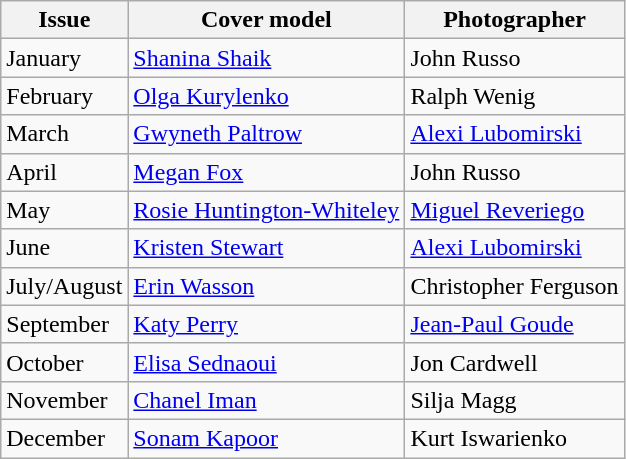<table class="sortable wikitable">
<tr>
<th>Issue</th>
<th>Cover model</th>
<th>Photographer</th>
</tr>
<tr>
<td>January</td>
<td><a href='#'>Shanina Shaik</a></td>
<td>John Russo</td>
</tr>
<tr>
<td>February</td>
<td><a href='#'>Olga Kurylenko</a></td>
<td>Ralph Wenig</td>
</tr>
<tr>
<td>March</td>
<td><a href='#'>Gwyneth Paltrow</a></td>
<td><a href='#'>Alexi Lubomirski</a></td>
</tr>
<tr>
<td>April</td>
<td><a href='#'>Megan Fox</a></td>
<td>John Russo</td>
</tr>
<tr>
<td>May</td>
<td><a href='#'>Rosie Huntington-Whiteley</a></td>
<td><a href='#'>Miguel Reveriego</a></td>
</tr>
<tr>
<td>June</td>
<td><a href='#'>Kristen Stewart</a></td>
<td><a href='#'>Alexi Lubomirski</a></td>
</tr>
<tr>
<td>July/August</td>
<td><a href='#'>Erin Wasson</a></td>
<td>Christopher Ferguson</td>
</tr>
<tr>
<td>September</td>
<td><a href='#'>Katy Perry</a></td>
<td><a href='#'>Jean-Paul Goude</a></td>
</tr>
<tr>
<td>October</td>
<td><a href='#'>Elisa Sednaoui</a></td>
<td>Jon Cardwell</td>
</tr>
<tr>
<td>November</td>
<td><a href='#'>Chanel Iman</a></td>
<td>Silja Magg</td>
</tr>
<tr>
<td>December</td>
<td><a href='#'>Sonam Kapoor</a></td>
<td>Kurt Iswarienko</td>
</tr>
</table>
